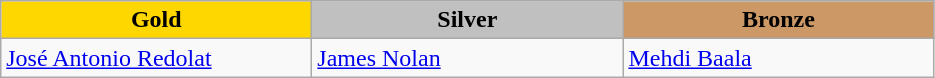<table class="wikitable" style="text-align:left">
<tr align="center">
<td width=200 bgcolor=gold><strong>Gold</strong></td>
<td width=200 bgcolor=silver><strong>Silver</strong></td>
<td width=200 bgcolor=CC9966><strong>Bronze</strong></td>
</tr>
<tr>
<td><a href='#'>José Antonio Redolat</a><br><em></em></td>
<td><a href='#'>James Nolan</a><br><em></em></td>
<td><a href='#'>Mehdi Baala</a><br><em></em></td>
</tr>
</table>
